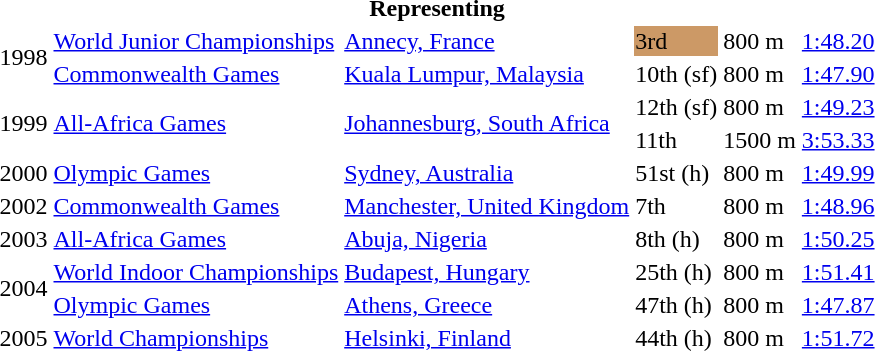<table>
<tr>
<th colspan="6">Representing </th>
</tr>
<tr>
<td rowspan=2>1998</td>
<td><a href='#'>World Junior Championships</a></td>
<td><a href='#'>Annecy, France</a></td>
<td bgcolor=cc9966>3rd</td>
<td>800 m</td>
<td><a href='#'>1:48.20</a></td>
</tr>
<tr>
<td><a href='#'>Commonwealth Games</a></td>
<td><a href='#'>Kuala Lumpur, Malaysia</a></td>
<td>10th (sf)</td>
<td>800 m</td>
<td><a href='#'>1:47.90</a></td>
</tr>
<tr>
<td rowspan=2>1999</td>
<td rowspan=2><a href='#'>All-Africa Games</a></td>
<td rowspan=2><a href='#'>Johannesburg, South Africa</a></td>
<td>12th (sf)</td>
<td>800 m</td>
<td><a href='#'>1:49.23</a></td>
</tr>
<tr>
<td>11th</td>
<td>1500 m</td>
<td><a href='#'>3:53.33</a></td>
</tr>
<tr>
<td>2000</td>
<td><a href='#'>Olympic Games</a></td>
<td><a href='#'>Sydney, Australia</a></td>
<td>51st (h)</td>
<td>800 m</td>
<td><a href='#'>1:49.99</a></td>
</tr>
<tr>
<td>2002</td>
<td><a href='#'>Commonwealth Games</a></td>
<td><a href='#'>Manchester, United Kingdom</a></td>
<td>7th</td>
<td>800 m</td>
<td><a href='#'>1:48.96</a></td>
</tr>
<tr>
<td>2003</td>
<td><a href='#'>All-Africa Games</a></td>
<td><a href='#'>Abuja, Nigeria</a></td>
<td>8th (h)</td>
<td>800 m</td>
<td><a href='#'>1:50.25</a></td>
</tr>
<tr>
<td rowspan=2>2004</td>
<td><a href='#'>World Indoor Championships</a></td>
<td><a href='#'>Budapest, Hungary</a></td>
<td>25th (h)</td>
<td>800 m</td>
<td><a href='#'>1:51.41</a></td>
</tr>
<tr>
<td><a href='#'>Olympic Games</a></td>
<td><a href='#'>Athens, Greece</a></td>
<td>47th (h)</td>
<td>800 m</td>
<td><a href='#'>1:47.87</a></td>
</tr>
<tr>
<td>2005</td>
<td><a href='#'>World Championships</a></td>
<td><a href='#'>Helsinki, Finland</a></td>
<td>44th (h)</td>
<td>800 m</td>
<td><a href='#'>1:51.72</a></td>
</tr>
</table>
